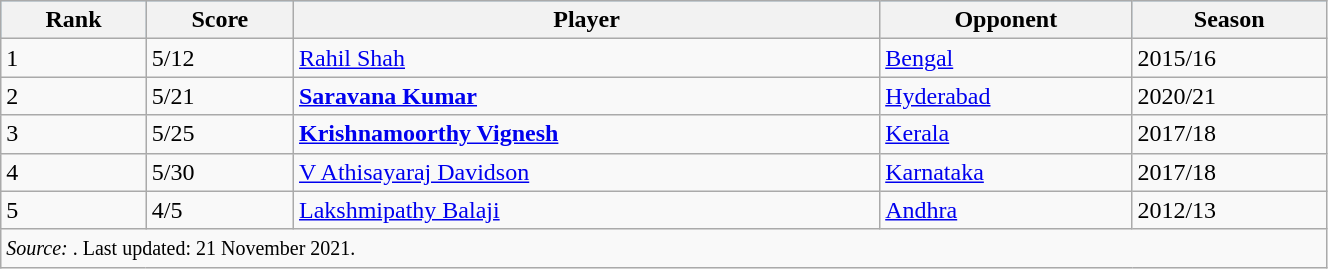<table class="wikitable" width=70%>
<tr bgcolor=#87cefa>
<th>Rank</th>
<th>Score</th>
<th>Player</th>
<th>Opponent</th>
<th>Season</th>
</tr>
<tr>
<td>1</td>
<td>5/12</td>
<td><a href='#'>Rahil Shah</a></td>
<td><a href='#'>Bengal</a></td>
<td>2015/16</td>
</tr>
<tr>
<td>2</td>
<td>5/21</td>
<td><strong><a href='#'>Saravana Kumar</a></strong></td>
<td><a href='#'>Hyderabad</a></td>
<td>2020/21</td>
</tr>
<tr>
<td>3</td>
<td>5/25</td>
<td><strong><a href='#'>Krishnamoorthy Vignesh</a></strong></td>
<td><a href='#'>Kerala</a></td>
<td>2017/18</td>
</tr>
<tr>
<td>4</td>
<td>5/30</td>
<td><a href='#'>V Athisayaraj Davidson</a></td>
<td><a href='#'>Karnataka</a></td>
<td>2017/18</td>
</tr>
<tr>
<td>5</td>
<td>4/5</td>
<td><a href='#'>Lakshmipathy Balaji</a></td>
<td><a href='#'>Andhra</a></td>
<td>2012/13</td>
</tr>
<tr>
<td colspan=5><small><em>Source: </em>. Last updated: 21 November 2021.</small></td>
</tr>
</table>
